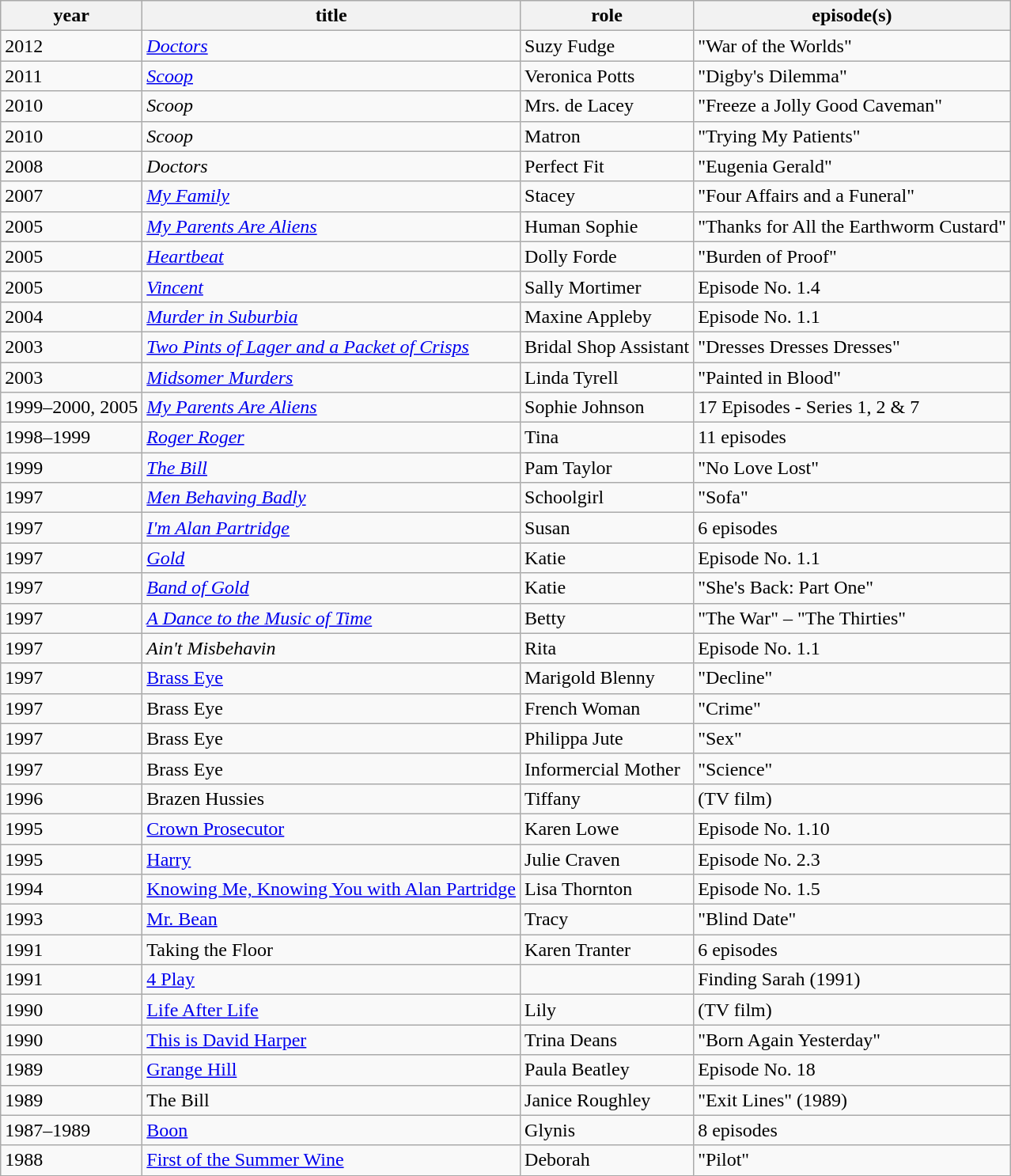<table class="wikitable sortable">
<tr>
<th>year</th>
<th>title</th>
<th>role</th>
<th>episode(s)</th>
</tr>
<tr>
<td>2012</td>
<td><em><a href='#'>Doctors</a></em></td>
<td>Suzy Fudge</td>
<td>"War of the Worlds"</td>
</tr>
<tr>
<td>2011</td>
<td><em><a href='#'>Scoop</a></em></td>
<td>Veronica Potts</td>
<td>"Digby's Dilemma"</td>
</tr>
<tr>
<td>2010</td>
<td><em>Scoop</em></td>
<td>Mrs. de Lacey</td>
<td>"Freeze a Jolly Good Caveman"</td>
</tr>
<tr>
<td>2010</td>
<td><em>Scoop</em></td>
<td>Matron</td>
<td>"Trying My Patients"</td>
</tr>
<tr>
<td>2008</td>
<td><em>Doctors</em></td>
<td>Perfect Fit</td>
<td>"Eugenia Gerald"</td>
</tr>
<tr>
<td>2007</td>
<td><em><a href='#'>My Family</a></em></td>
<td>Stacey</td>
<td>"Four Affairs and a Funeral"</td>
</tr>
<tr>
<td>2005</td>
<td><em><a href='#'>My Parents Are Aliens</a></em></td>
<td>Human Sophie</td>
<td>"Thanks for All the Earthworm Custard"</td>
</tr>
<tr>
<td>2005</td>
<td><em><a href='#'>Heartbeat</a></em></td>
<td>Dolly Forde</td>
<td>"Burden of Proof"</td>
</tr>
<tr>
<td>2005</td>
<td><em><a href='#'>Vincent</a></em></td>
<td>Sally Mortimer</td>
<td>Episode No. 1.4</td>
</tr>
<tr>
<td>2004</td>
<td><em><a href='#'>Murder in Suburbia</a></em></td>
<td>Maxine Appleby</td>
<td>Episode No. 1.1</td>
</tr>
<tr>
<td>2003</td>
<td><em><a href='#'>Two Pints of Lager and a Packet of Crisps</a></em></td>
<td>Bridal Shop Assistant</td>
<td>"Dresses Dresses Dresses"</td>
</tr>
<tr>
<td>2003</td>
<td><em><a href='#'>Midsomer Murders</a></em></td>
<td>Linda Tyrell</td>
<td>"Painted in Blood"</td>
</tr>
<tr>
<td>1999–2000, 2005</td>
<td><em><a href='#'>My Parents Are Aliens</a></em></td>
<td>Sophie Johnson</td>
<td>17 Episodes - Series 1, 2 & 7</td>
</tr>
<tr>
<td>1998–1999</td>
<td><em><a href='#'>Roger Roger</a></em></td>
<td>Tina</td>
<td>11 episodes</td>
</tr>
<tr>
<td>1999</td>
<td><em><a href='#'>The Bill</a></em></td>
<td>Pam Taylor</td>
<td>"No Love Lost"</td>
</tr>
<tr>
<td>1997</td>
<td><em><a href='#'>Men Behaving Badly</a></em></td>
<td>Schoolgirl</td>
<td>"Sofa"</td>
</tr>
<tr>
<td>1997</td>
<td><em><a href='#'>I'm Alan Partridge</a></em></td>
<td>Susan</td>
<td>6 episodes</td>
</tr>
<tr>
<td>1997</td>
<td><em><a href='#'>Gold</a></em></td>
<td>Katie</td>
<td>Episode No. 1.1</td>
</tr>
<tr>
<td>1997</td>
<td><em><a href='#'>Band of Gold</a></em></td>
<td>Katie</td>
<td>"She's Back: Part One"</td>
</tr>
<tr>
<td>1997</td>
<td><em><a href='#'>A Dance to the Music of Time</a></em></td>
<td>Betty</td>
<td>"The War" – "The Thirties"</td>
</tr>
<tr>
<td>1997</td>
<td><em>Ain't Misbehavin<strong></td>
<td>Rita</td>
<td>Episode No. 1.1</td>
</tr>
<tr>
<td>1997</td>
<td></em><a href='#'>Brass Eye</a><em></td>
<td>Marigold Blenny</td>
<td>"Decline"</td>
</tr>
<tr>
<td>1997</td>
<td></em>Brass Eye<em></td>
<td>French Woman</td>
<td>"Crime"</td>
</tr>
<tr>
<td>1997</td>
<td></em>Brass Eye<em></td>
<td>Philippa Jute</td>
<td>"Sex"</td>
</tr>
<tr>
<td>1997</td>
<td></em>Brass Eye<em></td>
<td>Informercial Mother</td>
<td>"Science"</td>
</tr>
<tr>
<td>1996</td>
<td></em>Brazen Hussies<em></td>
<td>Tiffany</td>
<td>(TV film)</td>
</tr>
<tr>
<td>1995</td>
<td></em><a href='#'>Crown Prosecutor</a><em></td>
<td>Karen Lowe</td>
<td>Episode No. 1.10</td>
</tr>
<tr>
<td>1995</td>
<td></em><a href='#'>Harry</a><em></td>
<td>Julie Craven</td>
<td>Episode No. 2.3</td>
</tr>
<tr>
<td>1994</td>
<td></em><a href='#'>Knowing Me, Knowing You with Alan Partridge</a><em></td>
<td>Lisa Thornton</td>
<td>Episode No. 1.5</td>
</tr>
<tr>
<td>1993</td>
<td></em><a href='#'>Mr. Bean</a><em></td>
<td>Tracy</td>
<td>"Blind Date"</td>
</tr>
<tr>
<td>1991</td>
<td></em>Taking the Floor<em></td>
<td>Karen Tranter</td>
<td>6 episodes</td>
</tr>
<tr>
<td>1991</td>
<td></em><a href='#'>4 Play</a><em></td>
<td></td>
<td>Finding Sarah (1991)</td>
</tr>
<tr>
<td>1990</td>
<td></em><a href='#'>Life After Life</a><em></td>
<td>Lily</td>
<td>(TV film)</td>
</tr>
<tr>
<td>1990</td>
<td></em><a href='#'>This is David Harper</a><em></td>
<td>Trina Deans</td>
<td>"Born Again Yesterday"</td>
</tr>
<tr>
<td>1989</td>
<td></em><a href='#'>Grange Hill</a><em></td>
<td>Paula Beatley</td>
<td>Episode No. 18</td>
</tr>
<tr>
<td>1989</td>
<td></em>The Bill<em></td>
<td>Janice Roughley</td>
<td>"Exit Lines" (1989)</td>
</tr>
<tr>
<td>1987–1989</td>
<td></em><a href='#'>Boon</a><em></td>
<td>Glynis</td>
<td>8 episodes</td>
</tr>
<tr>
<td>1988</td>
<td></em><a href='#'>First of the Summer Wine</a><em></td>
<td>Deborah</td>
<td>"Pilot"</td>
</tr>
</table>
